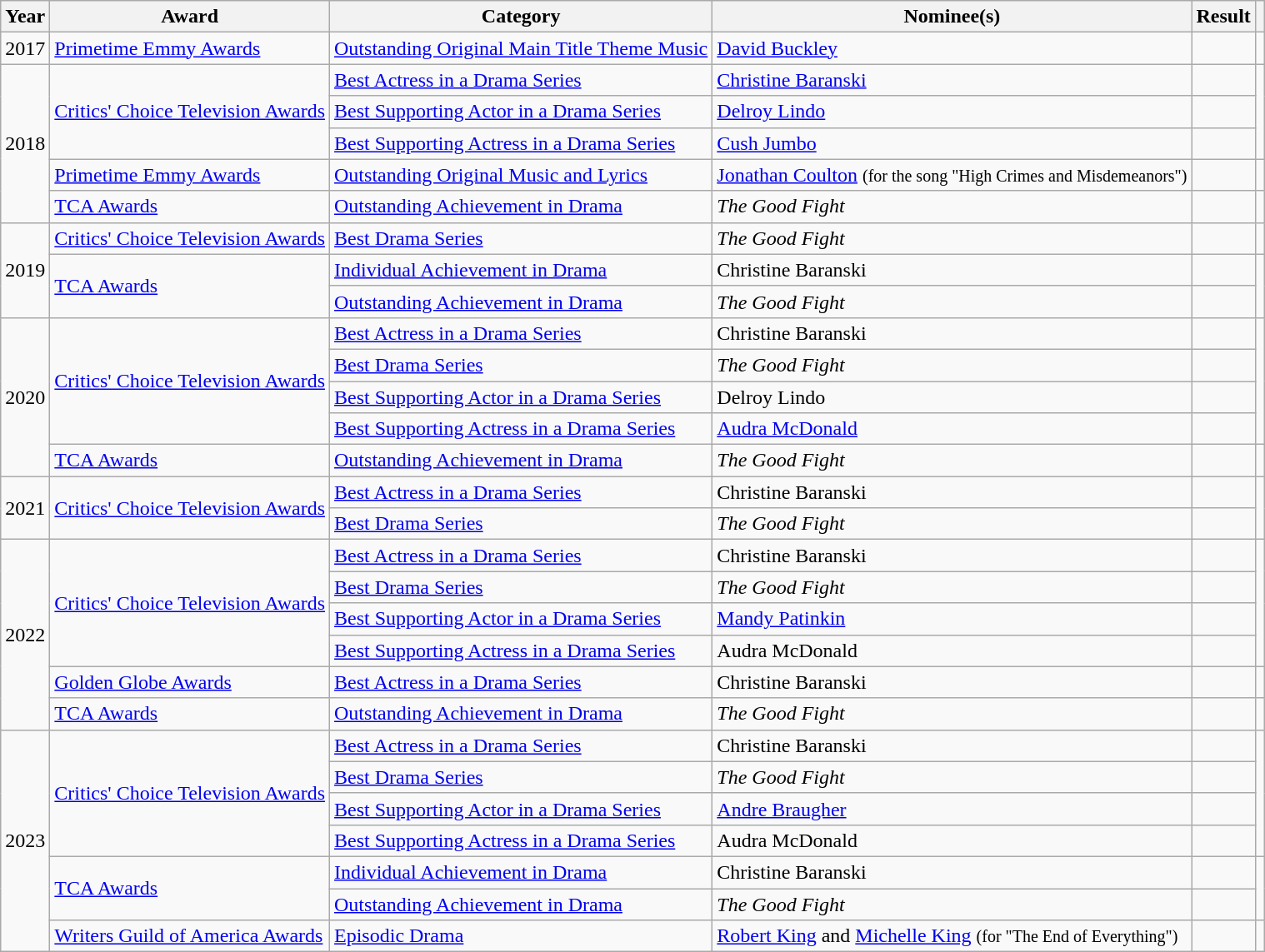<table class="wikitable sortable">
<tr>
<th scope="col">Year</th>
<th scope="col">Award</th>
<th scope="col">Category</th>
<th scope="col">Nominee(s)</th>
<th scope="col">Result</th>
<th scope="col" class="unsortable"></th>
</tr>
<tr>
<td>2017</td>
<td><a href='#'>Primetime Emmy Awards</a></td>
<td><a href='#'>Outstanding Original Main Title Theme Music</a></td>
<td data-sort-value="Buckley, David"><a href='#'>David Buckley</a></td>
<td></td>
<td style="text-align: center;"></td>
</tr>
<tr>
<td rowspan="5">2018</td>
<td rowspan="3"><a href='#'>Critics' Choice Television Awards</a></td>
<td><a href='#'>Best Actress in a Drama Series</a></td>
<td data-sort-value="Baranski, Christine"><a href='#'>Christine Baranski</a></td>
<td></td>
<td style="text-align: center;" rowspan="3"></td>
</tr>
<tr>
<td><a href='#'>Best Supporting Actor in a Drama Series</a></td>
<td data-sort-value="Lindo, Delroy"><a href='#'>Delroy Lindo</a></td>
<td></td>
</tr>
<tr>
<td><a href='#'>Best Supporting Actress in a Drama Series</a></td>
<td data-sort-value="Jumbo, Cush"><a href='#'>Cush Jumbo</a></td>
<td></td>
</tr>
<tr>
<td><a href='#'>Primetime Emmy Awards</a></td>
<td><a href='#'>Outstanding Original Music and Lyrics</a></td>
<td data-sort-value="Coulton, Jonathan"><a href='#'>Jonathan Coulton</a> <small>(for the song "High Crimes and Misdemeanors")</small></td>
<td></td>
<td style="text-align: center;"></td>
</tr>
<tr>
<td><a href='#'>TCA Awards</a></td>
<td><a href='#'>Outstanding Achievement in Drama</a></td>
<td data-sort-value="Good Fight, The"><em>The Good Fight</em></td>
<td></td>
<td style="text-align: center;"></td>
</tr>
<tr>
<td rowspan="3">2019</td>
<td><a href='#'>Critics' Choice Television Awards</a></td>
<td><a href='#'>Best Drama Series</a></td>
<td data-sort-value="Good Fight, The"><em>The Good Fight</em></td>
<td></td>
<td style="text-align: center"></td>
</tr>
<tr>
<td rowspan="2"><a href='#'>TCA Awards</a></td>
<td><a href='#'>Individual Achievement in Drama</a></td>
<td data-sort-value="Baranski, Christine">Christine Baranski</td>
<td></td>
<td style="text-align: center;" rowspan="2"></td>
</tr>
<tr>
<td><a href='#'>Outstanding Achievement in Drama</a></td>
<td data-sort-value="Good Fight, The"><em>The Good Fight</em></td>
<td></td>
</tr>
<tr>
<td rowspan="5">2020</td>
<td rowspan="4"><a href='#'>Critics' Choice Television Awards</a></td>
<td><a href='#'>Best Actress in a Drama Series</a></td>
<td data-sort-value="Baranski, Christine">Christine Baranski</td>
<td></td>
<td rowspan="4" style="text-align: center"></td>
</tr>
<tr>
<td><a href='#'>Best Drama Series</a></td>
<td data-sort-value="Good Fight, The"><em>The Good Fight</em></td>
<td></td>
</tr>
<tr>
<td><a href='#'>Best Supporting Actor in a Drama Series</a></td>
<td data-sort-value="Lindo, Delroy">Delroy Lindo</td>
<td></td>
</tr>
<tr>
<td><a href='#'>Best Supporting Actress in a Drama Series</a></td>
<td data-sort-value="McDonald, Audra"><a href='#'>Audra McDonald</a></td>
<td></td>
</tr>
<tr>
<td><a href='#'>TCA Awards</a></td>
<td><a href='#'>Outstanding Achievement in Drama</a></td>
<td data-sort-value="Good Fight, The"><em>The Good Fight</em></td>
<td></td>
<td style="text-align: center"></td>
</tr>
<tr>
<td rowspan="2">2021</td>
<td rowspan="2"><a href='#'>Critics' Choice Television Awards</a></td>
<td><a href='#'>Best Actress in a Drama Series</a></td>
<td data-sort-value="Baranski, Christine">Christine Baranski</td>
<td></td>
<td rowspan="2" style="text-align: center"></td>
</tr>
<tr>
<td><a href='#'>Best Drama Series</a></td>
<td data-sort-value="Good Fight, The"><em>The Good Fight</em></td>
<td></td>
</tr>
<tr>
<td rowspan="6">2022</td>
<td rowspan="4"><a href='#'>Critics' Choice Television Awards</a></td>
<td><a href='#'>Best Actress in a Drama Series</a></td>
<td data-sort-value="Baranski, Christine">Christine Baranski</td>
<td></td>
<td rowspan="4" style="text-align: center"></td>
</tr>
<tr>
<td><a href='#'>Best Drama Series</a></td>
<td data-sort-value="Good Fight, The"><em>The Good Fight</em></td>
<td></td>
</tr>
<tr>
<td><a href='#'>Best Supporting Actor in a Drama Series</a></td>
<td><a href='#'>Mandy Patinkin</a></td>
<td></td>
</tr>
<tr>
<td><a href='#'>Best Supporting Actress in a Drama Series</a></td>
<td data-sort-value="McDonald, Audra">Audra McDonald</td>
<td></td>
</tr>
<tr>
<td><a href='#'>Golden Globe Awards</a></td>
<td><a href='#'>Best Actress in a Drama Series</a></td>
<td data-sort-value="Baranski, Christine">Christine Baranski</td>
<td></td>
<td style="text-align: center;"></td>
</tr>
<tr>
<td><a href='#'>TCA Awards</a></td>
<td><a href='#'>Outstanding Achievement in Drama</a></td>
<td data-sort-value="Good Fight, The"><em>The Good Fight</em></td>
<td></td>
<td style="text-align: center"></td>
</tr>
<tr>
<td rowspan="7">2023</td>
<td rowspan="4"><a href='#'>Critics' Choice Television Awards</a></td>
<td><a href='#'>Best Actress in a Drama Series</a></td>
<td data-sort-value="Baranski, Christine">Christine Baranski</td>
<td></td>
<td rowspan="4" style="text-align: center"></td>
</tr>
<tr>
<td><a href='#'>Best Drama Series</a></td>
<td data-sort-value="Good Fight, The"><em>The Good Fight</em></td>
<td></td>
</tr>
<tr>
<td><a href='#'>Best Supporting Actor in a Drama Series</a></td>
<td data-sort-value="Braugher, Andre"><a href='#'>Andre Braugher</a></td>
<td></td>
</tr>
<tr>
<td><a href='#'>Best Supporting Actress in a Drama Series</a></td>
<td data-sort-value="McDonald, Audra">Audra McDonald</td>
<td></td>
</tr>
<tr>
<td rowspan="2"><a href='#'>TCA Awards</a></td>
<td><a href='#'>Individual Achievement in Drama</a></td>
<td data-sort-value="Baranski, Christine">Christine Baranski</td>
<td></td>
<td rowspan="2" style="text-align: center"></td>
</tr>
<tr>
<td><a href='#'>Outstanding Achievement in Drama</a></td>
<td data-sort-value="Good Fight, The"><em>The Good Fight</em></td>
<td></td>
</tr>
<tr>
<td><a href='#'>Writers Guild of America Awards</a></td>
<td><a href='#'>Episodic Drama</a></td>
<td data-sort-value="King, Robert"><a href='#'>Robert King</a> and <a href='#'>Michelle King</a> <small>(for "The End of Everything")</small></td>
<td></td>
<td style="text-align: center"></td>
</tr>
</table>
